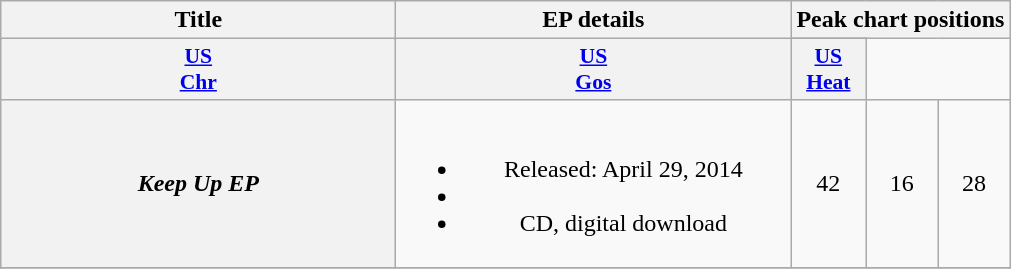<table class="wikitable plainrowheaders" style="text-align:center;">
<tr>
<th scope="col" rowspan="2" style="width:16em;">Title</th>
<th scope="col" rowspan="2" style="width:16em;">EP details</th>
<th scope="col" colspan="3">Peak chart positions</th>
</tr>
<tr>
</tr>
<tr>
<th style="width:3em; font-size:90%"><a href='#'>US<br>Chr</a></th>
<th style="width:3em; font-size:90%"><a href='#'>US<br>Gos</a></th>
<th style="width:3em; font-size:90%"><a href='#'>US<br>Heat</a></th>
</tr>
<tr>
<th scope="row"><em>Keep Up EP</em></th>
<td><br><ul><li>Released: April 29, 2014</li><li></li><li>CD, digital download</li></ul></td>
<td>42</td>
<td>16</td>
<td>28</td>
</tr>
<tr>
</tr>
</table>
